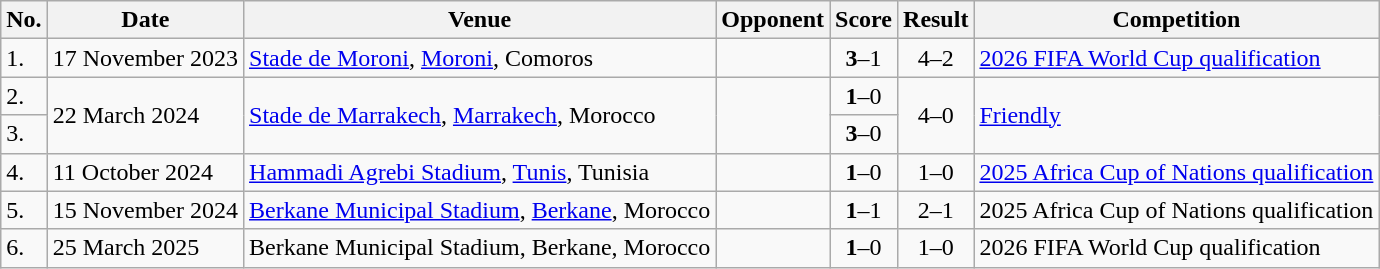<table class="wikitable">
<tr>
<th>No.</th>
<th>Date</th>
<th>Venue</th>
<th>Opponent</th>
<th>Score</th>
<th>Result</th>
<th>Competition</th>
</tr>
<tr>
<td>1.</td>
<td>17 November 2023</td>
<td><a href='#'>Stade de Moroni</a>, <a href='#'>Moroni</a>, Comoros</td>
<td></td>
<td align=center><strong>3</strong>–1</td>
<td align=center>4–2</td>
<td><a href='#'>2026 FIFA World Cup qualification</a></td>
</tr>
<tr>
<td>2.</td>
<td rowspan=2>22 March 2024</td>
<td rowspan=2><a href='#'>Stade de Marrakech</a>, <a href='#'>Marrakech</a>, Morocco</td>
<td rowspan=2></td>
<td align=center><strong>1</strong>–0</td>
<td rowspan=2; align=center>4–0</td>
<td rowspan=2><a href='#'>Friendly</a></td>
</tr>
<tr>
<td>3.</td>
<td align=center><strong>3</strong>–0</td>
</tr>
<tr>
<td>4.</td>
<td>11 October 2024</td>
<td><a href='#'>Hammadi Agrebi Stadium</a>, <a href='#'>Tunis</a>, Tunisia</td>
<td></td>
<td align=center><strong>1</strong>–0</td>
<td align=center>1–0</td>
<td><a href='#'>2025 Africa Cup of Nations qualification</a></td>
</tr>
<tr>
<td>5.</td>
<td>15 November 2024</td>
<td><a href='#'>Berkane Municipal Stadium</a>, <a href='#'>Berkane</a>, Morocco</td>
<td></td>
<td align=center><strong>1</strong>–1</td>
<td align=center>2–1</td>
<td>2025 Africa Cup of Nations qualification</td>
</tr>
<tr>
<td>6.</td>
<td>25 March 2025</td>
<td>Berkane Municipal Stadium, Berkane, Morocco</td>
<td></td>
<td align=center><strong>1</strong>–0</td>
<td align=center>1–0</td>
<td>2026 FIFA World Cup qualification</td>
</tr>
</table>
